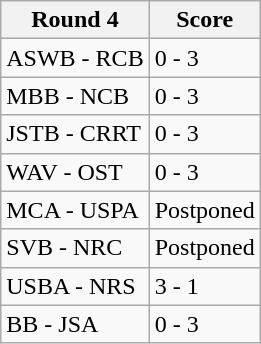<table class="wikitable">
<tr>
<th>Round 4</th>
<th>Score</th>
</tr>
<tr>
<td>ASWB - RCB</td>
<td>0 - 3</td>
</tr>
<tr>
<td>MBB - NCB</td>
<td>0 - 3</td>
</tr>
<tr>
<td>JSTB - CRRT</td>
<td>0 - 3</td>
</tr>
<tr>
<td>WAV - OST</td>
<td>0 - 3</td>
</tr>
<tr>
<td>MCA - USPA</td>
<td>Postponed</td>
</tr>
<tr>
<td>SVB - NRC</td>
<td>Postponed</td>
</tr>
<tr>
<td>USBA - NRS</td>
<td>3 - 1</td>
</tr>
<tr>
<td>BB - JSA</td>
<td>0 - 3</td>
</tr>
</table>
